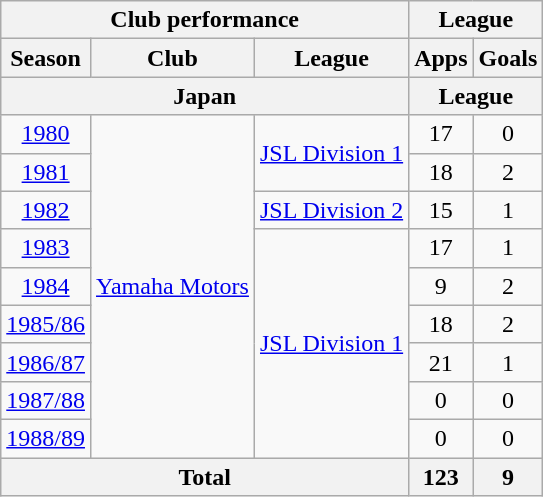<table class="wikitable" style="text-align:center;">
<tr>
<th colspan=3>Club performance</th>
<th colspan=2>League</th>
</tr>
<tr>
<th>Season</th>
<th>Club</th>
<th>League</th>
<th>Apps</th>
<th>Goals</th>
</tr>
<tr>
<th colspan=3>Japan</th>
<th colspan=2>League</th>
</tr>
<tr>
<td><a href='#'>1980</a></td>
<td rowspan="9"><a href='#'>Yamaha Motors</a></td>
<td rowspan="2"><a href='#'>JSL Division 1</a></td>
<td>17</td>
<td>0</td>
</tr>
<tr>
<td><a href='#'>1981</a></td>
<td>18</td>
<td>2</td>
</tr>
<tr>
<td><a href='#'>1982</a></td>
<td><a href='#'>JSL Division 2</a></td>
<td>15</td>
<td>1</td>
</tr>
<tr>
<td><a href='#'>1983</a></td>
<td rowspan="6"><a href='#'>JSL Division 1</a></td>
<td>17</td>
<td>1</td>
</tr>
<tr>
<td><a href='#'>1984</a></td>
<td>9</td>
<td>2</td>
</tr>
<tr>
<td><a href='#'>1985/86</a></td>
<td>18</td>
<td>2</td>
</tr>
<tr>
<td><a href='#'>1986/87</a></td>
<td>21</td>
<td>1</td>
</tr>
<tr>
<td><a href='#'>1987/88</a></td>
<td>0</td>
<td>0</td>
</tr>
<tr>
<td><a href='#'>1988/89</a></td>
<td>0</td>
<td>0</td>
</tr>
<tr>
<th colspan=3>Total</th>
<th>123</th>
<th>9</th>
</tr>
</table>
